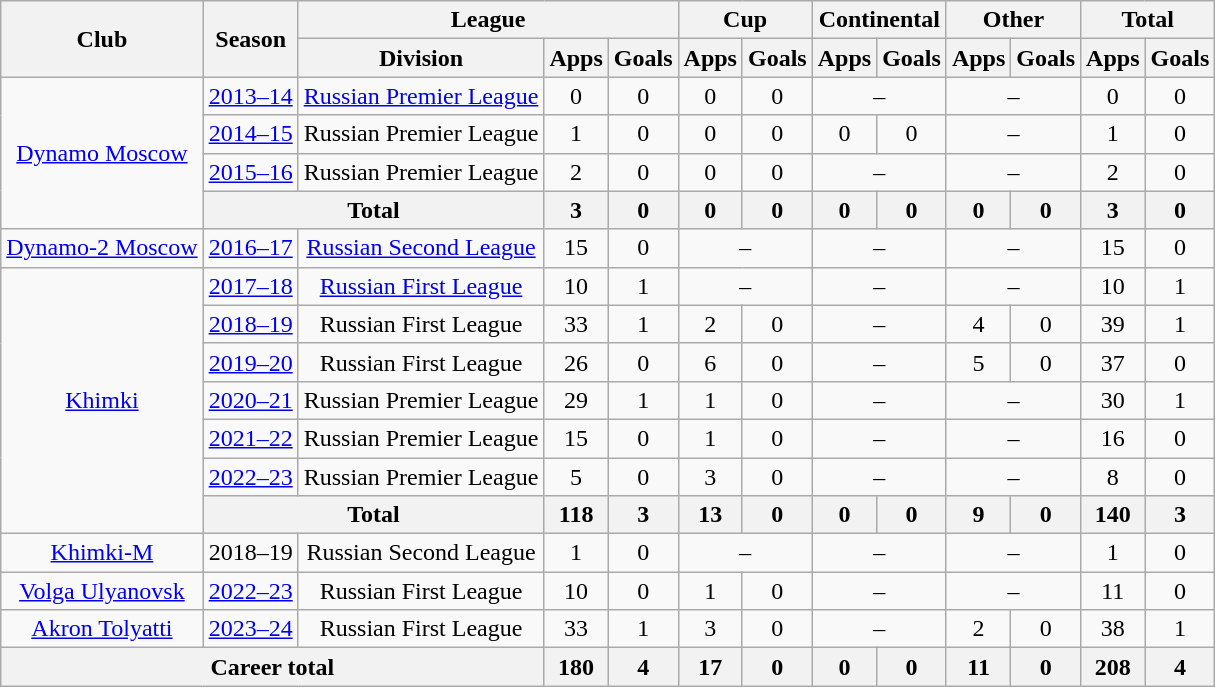<table class="wikitable" style="text-align: center;">
<tr>
<th rowspan=2>Club</th>
<th rowspan=2>Season</th>
<th colspan=3>League</th>
<th colspan=2>Cup</th>
<th colspan=2>Continental</th>
<th colspan=2>Other</th>
<th colspan=2>Total</th>
</tr>
<tr>
<th>Division</th>
<th>Apps</th>
<th>Goals</th>
<th>Apps</th>
<th>Goals</th>
<th>Apps</th>
<th>Goals</th>
<th>Apps</th>
<th>Goals</th>
<th>Apps</th>
<th>Goals</th>
</tr>
<tr>
<td rowspan="4"><a href='#'>Dynamo Moscow</a></td>
<td><a href='#'>2013–14</a></td>
<td><a href='#'>Russian Premier League</a></td>
<td>0</td>
<td>0</td>
<td>0</td>
<td>0</td>
<td colspan=2>–</td>
<td colspan=2>–</td>
<td>0</td>
<td>0</td>
</tr>
<tr>
<td><a href='#'>2014–15</a></td>
<td>Russian Premier League</td>
<td>1</td>
<td>0</td>
<td>0</td>
<td>0</td>
<td>0</td>
<td>0</td>
<td colspan=2>–</td>
<td>1</td>
<td>0</td>
</tr>
<tr>
<td><a href='#'>2015–16</a></td>
<td>Russian Premier League</td>
<td>2</td>
<td>0</td>
<td>0</td>
<td>0</td>
<td colspan=2>–</td>
<td colspan=2>–</td>
<td>2</td>
<td>0</td>
</tr>
<tr>
<th colspan=2>Total</th>
<th>3</th>
<th>0</th>
<th>0</th>
<th>0</th>
<th>0</th>
<th>0</th>
<th>0</th>
<th>0</th>
<th>3</th>
<th>0</th>
</tr>
<tr>
<td><a href='#'>Dynamo-2 Moscow</a></td>
<td><a href='#'>2016–17</a></td>
<td><a href='#'>Russian Second League</a></td>
<td>15</td>
<td>0</td>
<td colspan=2>–</td>
<td colspan=2>–</td>
<td colspan=2>–</td>
<td>15</td>
<td>0</td>
</tr>
<tr>
<td rowspan="7"><a href='#'>Khimki</a></td>
<td><a href='#'>2017–18</a></td>
<td><a href='#'>Russian First League</a></td>
<td>10</td>
<td>1</td>
<td colspan=2>–</td>
<td colspan=2>–</td>
<td colspan=2>–</td>
<td>10</td>
<td>1</td>
</tr>
<tr>
<td><a href='#'>2018–19</a></td>
<td>Russian First League</td>
<td>33</td>
<td>1</td>
<td>2</td>
<td>0</td>
<td colspan=2>–</td>
<td>4</td>
<td>0</td>
<td>39</td>
<td>1</td>
</tr>
<tr>
<td><a href='#'>2019–20</a></td>
<td>Russian First League</td>
<td>26</td>
<td>0</td>
<td>6</td>
<td>0</td>
<td colspan=2>–</td>
<td>5</td>
<td>0</td>
<td>37</td>
<td>0</td>
</tr>
<tr>
<td><a href='#'>2020–21</a></td>
<td>Russian Premier League</td>
<td>29</td>
<td>1</td>
<td>1</td>
<td>0</td>
<td colspan=2>–</td>
<td colspan=2>–</td>
<td>30</td>
<td>1</td>
</tr>
<tr>
<td><a href='#'>2021–22</a></td>
<td>Russian Premier League</td>
<td>15</td>
<td>0</td>
<td>1</td>
<td>0</td>
<td colspan=2>–</td>
<td colspan=2>–</td>
<td>16</td>
<td>0</td>
</tr>
<tr>
<td><a href='#'>2022–23</a></td>
<td>Russian Premier League</td>
<td>5</td>
<td>0</td>
<td>3</td>
<td>0</td>
<td colspan=2>–</td>
<td colspan=2>–</td>
<td>8</td>
<td>0</td>
</tr>
<tr>
<th colspan=2>Total</th>
<th>118</th>
<th>3</th>
<th>13</th>
<th>0</th>
<th>0</th>
<th>0</th>
<th>9</th>
<th>0</th>
<th>140</th>
<th>3</th>
</tr>
<tr>
<td><a href='#'>Khimki-M</a></td>
<td>2018–19</td>
<td>Russian Second League</td>
<td>1</td>
<td>0</td>
<td colspan=2>–</td>
<td colspan=2>–</td>
<td colspan=2>–</td>
<td>1</td>
<td>0</td>
</tr>
<tr>
<td><a href='#'>Volga Ulyanovsk</a></td>
<td><a href='#'>2022–23</a></td>
<td>Russian First League</td>
<td>10</td>
<td>0</td>
<td>1</td>
<td>0</td>
<td colspan=2>–</td>
<td colspan=2>–</td>
<td>11</td>
<td>0</td>
</tr>
<tr>
<td><a href='#'>Akron Tolyatti</a></td>
<td><a href='#'>2023–24</a></td>
<td>Russian First League</td>
<td>33</td>
<td>1</td>
<td>3</td>
<td>0</td>
<td colspan=2>–</td>
<td>2</td>
<td>0</td>
<td>38</td>
<td>1</td>
</tr>
<tr>
<th colspan=3>Career total</th>
<th>180</th>
<th>4</th>
<th>17</th>
<th>0</th>
<th>0</th>
<th>0</th>
<th>11</th>
<th>0</th>
<th>208</th>
<th>4</th>
</tr>
</table>
